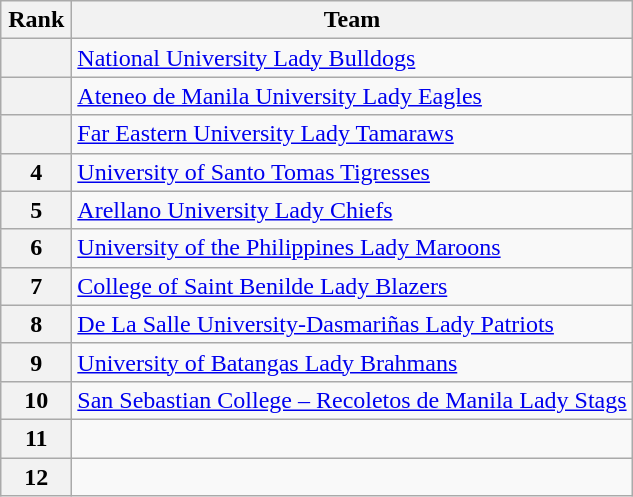<table class="wikitable" style="text-align: center;">
<tr>
<th width=40>Rank</th>
<th>Team</th>
</tr>
<tr>
<th></th>
<td style="text-align:left;"> <a href='#'>National University Lady Bulldogs</a></td>
</tr>
<tr>
<th></th>
<td style="text-align:left;"> <a href='#'>Ateneo de Manila University Lady Eagles</a></td>
</tr>
<tr>
<th></th>
<td style="text-align:left;"> <a href='#'>Far Eastern University Lady Tamaraws</a></td>
</tr>
<tr>
<th>4</th>
<td style="text-align:left;"> <a href='#'>University of Santo Tomas Tigresses</a></td>
</tr>
<tr>
<th>5</th>
<td style="text-align:left;"> <a href='#'>Arellano University Lady Chiefs</a></td>
</tr>
<tr>
<th>6</th>
<td style="text-align:left;"> <a href='#'>University of the Philippines Lady Maroons</a></td>
</tr>
<tr>
<th>7</th>
<td style="text-align:left;"> <a href='#'>College of Saint Benilde Lady Blazers</a></td>
</tr>
<tr>
<th>8</th>
<td style="text-align:left;"> <a href='#'>De La Salle University-Dasmariñas Lady Patriots</a></td>
</tr>
<tr>
<th>9</th>
<td style="text-align:left;"> <a href='#'>University of Batangas Lady Brahmans</a></td>
</tr>
<tr>
<th>10</th>
<td style="text-align:left;"> <a href='#'>San Sebastian College – Recoletos de Manila Lady Stags</a></td>
</tr>
<tr>
<th>11</th>
<td style="text-align:left;"></td>
</tr>
<tr>
<th>12</th>
<td style="text-align:left;"></td>
</tr>
</table>
